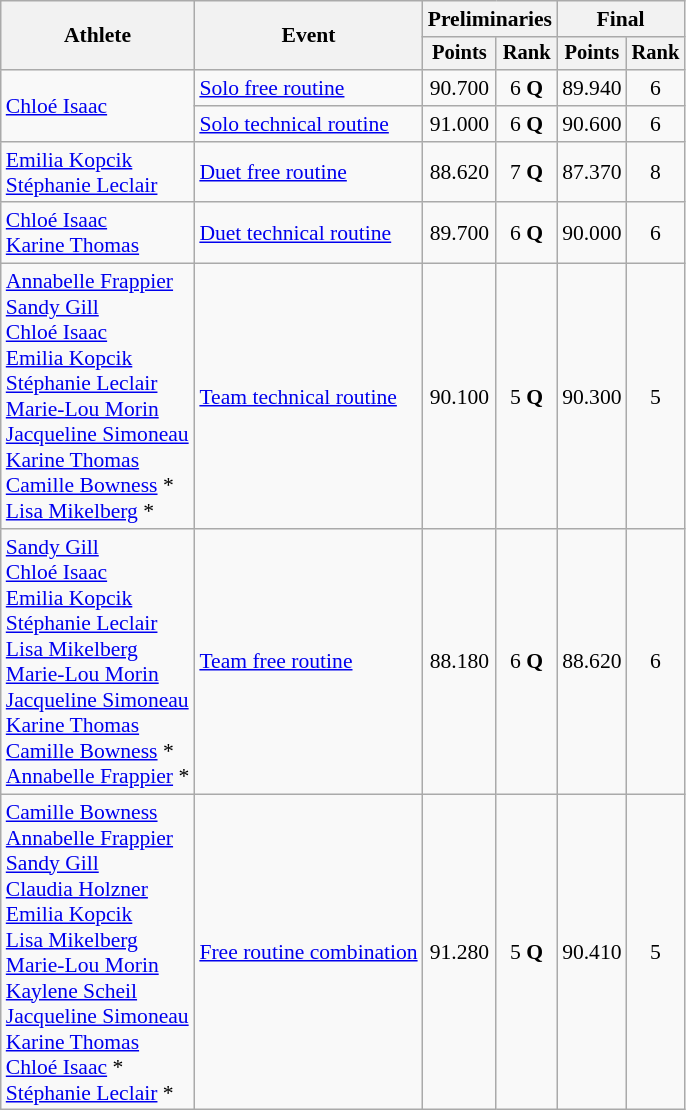<table class=wikitable style="font-size:90%">
<tr>
<th rowspan="2">Athlete</th>
<th rowspan="2">Event</th>
<th colspan="2">Preliminaries</th>
<th colspan="2">Final</th>
</tr>
<tr style="font-size:95%">
<th>Points</th>
<th>Rank</th>
<th>Points</th>
<th>Rank</th>
</tr>
<tr align=center>
<td align=left rowspan=2><a href='#'>Chloé Isaac</a></td>
<td align=left><a href='#'>Solo free routine</a></td>
<td>90.700</td>
<td>6 <strong>Q</strong></td>
<td>89.940</td>
<td>6</td>
</tr>
<tr align=center>
<td align=left><a href='#'>Solo technical routine</a></td>
<td>91.000</td>
<td>6 <strong>Q</strong></td>
<td>90.600</td>
<td>6</td>
</tr>
<tr align=center>
<td align=left><a href='#'>Emilia Kopcik</a><br><a href='#'>Stéphanie Leclair</a></td>
<td align=left><a href='#'>Duet free routine</a></td>
<td>88.620</td>
<td>7 <strong>Q</strong></td>
<td>87.370</td>
<td>8</td>
</tr>
<tr align=center>
<td align=left><a href='#'>Chloé Isaac</a><br><a href='#'>Karine Thomas</a></td>
<td align=left><a href='#'>Duet technical routine</a></td>
<td>89.700</td>
<td>6 <strong>Q</strong></td>
<td>90.000</td>
<td>6</td>
</tr>
<tr align=center>
<td align=left><a href='#'>Annabelle Frappier</a><br><a href='#'>Sandy Gill</a><br><a href='#'>Chloé Isaac</a><br><a href='#'>Emilia Kopcik</a><br><a href='#'>Stéphanie Leclair</a><br><a href='#'>Marie-Lou Morin</a><br><a href='#'>Jacqueline Simoneau</a><br><a href='#'>Karine Thomas</a><br><a href='#'>Camille Bowness</a> *<br><a href='#'>Lisa Mikelberg</a> *</td>
<td align=left><a href='#'>Team technical routine</a></td>
<td>90.100</td>
<td>5 <strong>Q</strong></td>
<td>90.300</td>
<td>5</td>
</tr>
<tr align=center>
<td align=left><a href='#'>Sandy Gill</a><br><a href='#'>Chloé Isaac</a><br><a href='#'>Emilia Kopcik</a><br><a href='#'>Stéphanie Leclair</a><br><a href='#'>Lisa Mikelberg</a><br><a href='#'>Marie-Lou Morin</a><br><a href='#'>Jacqueline Simoneau</a><br><a href='#'>Karine Thomas</a><br><a href='#'>Camille Bowness</a> *<br><a href='#'>Annabelle Frappier</a> *</td>
<td align=left><a href='#'>Team free routine</a></td>
<td>88.180</td>
<td>6 <strong>Q</strong></td>
<td>88.620</td>
<td>6</td>
</tr>
<tr align=center>
<td align=left><a href='#'>Camille Bowness</a><br><a href='#'>Annabelle Frappier</a><br><a href='#'>Sandy Gill</a><br><a href='#'>Claudia Holzner</a><br><a href='#'>Emilia Kopcik</a><br><a href='#'>Lisa Mikelberg</a><br><a href='#'>Marie-Lou Morin</a><br><a href='#'>Kaylene Scheil</a><br><a href='#'>Jacqueline Simoneau</a><br><a href='#'>Karine Thomas</a><br><a href='#'>Chloé Isaac</a> *<br><a href='#'>Stéphanie Leclair</a> *</td>
<td align=left><a href='#'>Free routine combination</a></td>
<td>91.280</td>
<td>5 <strong>Q</strong></td>
<td>90.410</td>
<td>5</td>
</tr>
</table>
